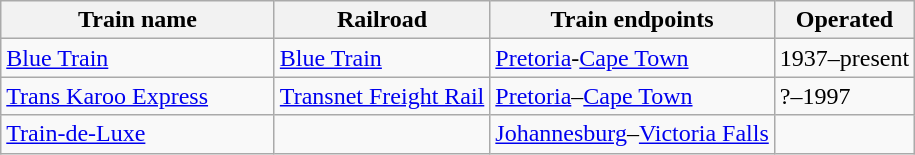<table class="wikitable">
<tr valign="top">
<th width="175px">Train name</th>
<th>Railroad</th>
<th>Train endpoints</th>
<th>Operated</th>
</tr>
<tr valign="top">
<td><a href='#'>Blue Train</a></td>
<td><a href='#'>Blue Train</a></td>
<td><a href='#'>Pretoria</a>-<a href='#'>Cape Town</a></td>
<td>1937–present</td>
</tr>
<tr>
<td><a href='#'>Trans Karoo Express</a></td>
<td><a href='#'>Transnet Freight Rail</a></td>
<td><a href='#'>Pretoria</a>–<a href='#'>Cape Town</a></td>
<td>?–1997</td>
</tr>
<tr>
<td><a href='#'>Train-de-Luxe</a></td>
<td></td>
<td><a href='#'>Johannesburg</a>–<a href='#'>Victoria Falls</a></td>
<td></td>
</tr>
</table>
